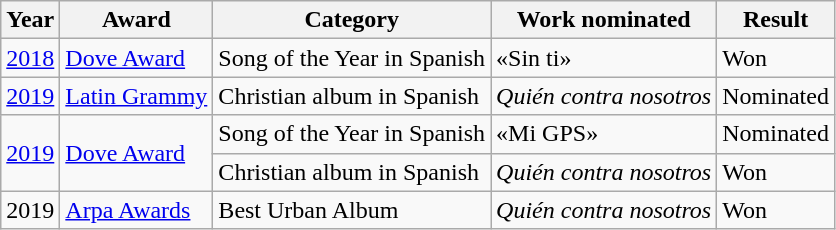<table class="wikitable">
<tr>
<th>Year</th>
<th>Award</th>
<th>Category</th>
<th>Work nominated</th>
<th>Result</th>
</tr>
<tr>
<td><a href='#'>2018</a></td>
<td><a href='#'>Dove Award</a></td>
<td>Song of the Year in Spanish</td>
<td>«Sin ti»</td>
<td>Won</td>
</tr>
<tr>
<td><a href='#'>2019</a></td>
<td><a href='#'>Latin Grammy</a></td>
<td>Christian album in Spanish</td>
<td><em>Quién contra nosotros</em></td>
<td>Nominated</td>
</tr>
<tr>
<td rowspan="2"><a href='#'>2019</a></td>
<td rowspan="2"><a href='#'>Dove Award</a></td>
<td>Song of the Year in Spanish</td>
<td>«Mi GPS»</td>
<td>Nominated</td>
</tr>
<tr>
<td>Christian album in Spanish</td>
<td><em>Quién contra nosotros</em></td>
<td>Won</td>
</tr>
<tr>
<td>2019</td>
<td><a href='#'>Arpa Awards</a></td>
<td>Best Urban Album</td>
<td><em>Quién contra nosotros</em></td>
<td>Won</td>
</tr>
</table>
